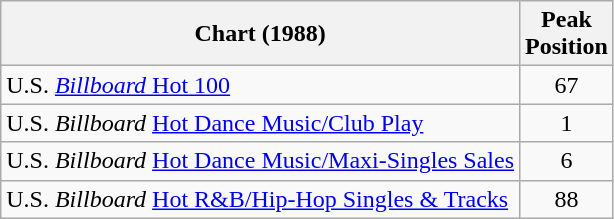<table class="wikitable">
<tr>
<th>Chart (1988)</th>
<th>Peak<br>Position</th>
</tr>
<tr>
<td>U.S. <a href='#'><em>Billboard</em> Hot 100</a></td>
<td style="text-align:center;">67</td>
</tr>
<tr>
<td>U.S. <em>Billboard</em> <a href='#'>Hot Dance Music/Club Play</a></td>
<td style="text-align:center;">1</td>
</tr>
<tr>
<td>U.S. <em>Billboard</em> <a href='#'>Hot Dance Music/Maxi-Singles Sales</a></td>
<td style="text-align:center;">6</td>
</tr>
<tr>
<td>U.S. <em>Billboard</em> <a href='#'>Hot R&B/Hip-Hop Singles & Tracks</a></td>
<td style="text-align:center;">88</td>
</tr>
</table>
